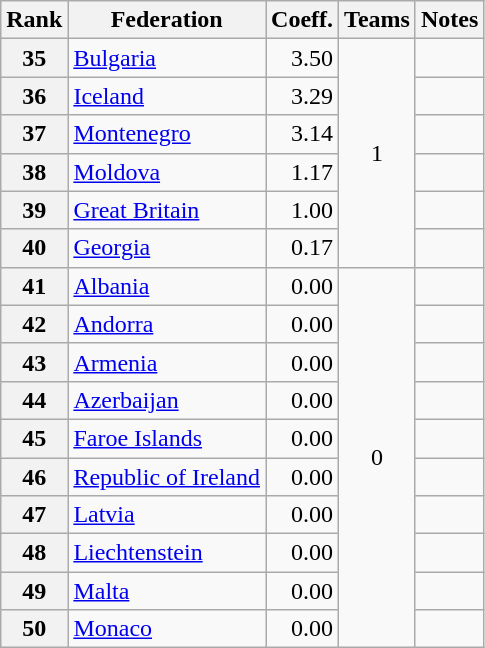<table class="wikitable">
<tr>
<th>Rank</th>
<th>Federation</th>
<th>Coeff.</th>
<th>Teams</th>
<th>Notes</th>
</tr>
<tr>
<th>35</th>
<td> <a href='#'>Bulgaria</a></td>
<td align=right>3.50</td>
<td align=center rowspan=6>1</td>
<td></td>
</tr>
<tr>
<th>36</th>
<td> <a href='#'>Iceland</a></td>
<td align=right>3.29</td>
<td></td>
</tr>
<tr>
<th>37</th>
<td> <a href='#'>Montenegro</a></td>
<td align=right>3.14</td>
<td></td>
</tr>
<tr>
<th>38</th>
<td> <a href='#'>Moldova</a></td>
<td align=right>1.17</td>
<td></td>
</tr>
<tr>
<th>39</th>
<td> <a href='#'>Great Britain</a></td>
<td align=right>1.00</td>
<td></td>
</tr>
<tr>
<th>40</th>
<td> <a href='#'>Georgia</a></td>
<td align=right>0.17</td>
<td></td>
</tr>
<tr>
<th>41</th>
<td> <a href='#'>Albania</a></td>
<td align=right>0.00</td>
<td align=center rowspan=10>0</td>
<td></td>
</tr>
<tr>
<th>42</th>
<td> <a href='#'>Andorra</a></td>
<td align=right>0.00</td>
<td></td>
</tr>
<tr>
<th>43</th>
<td> <a href='#'>Armenia</a></td>
<td align=right>0.00</td>
<td></td>
</tr>
<tr>
<th>44</th>
<td> <a href='#'>Azerbaijan</a></td>
<td align=right>0.00</td>
<td></td>
</tr>
<tr>
<th>45</th>
<td> <a href='#'>Faroe Islands</a></td>
<td align=right>0.00</td>
<td></td>
</tr>
<tr>
<th>46</th>
<td> <a href='#'>Republic of Ireland</a></td>
<td align=right>0.00</td>
<td></td>
</tr>
<tr>
<th>47</th>
<td> <a href='#'>Latvia</a></td>
<td align=right>0.00</td>
<td></td>
</tr>
<tr>
<th>48</th>
<td> <a href='#'>Liechtenstein</a></td>
<td align=right>0.00</td>
<td></td>
</tr>
<tr>
<th>49</th>
<td> <a href='#'>Malta</a></td>
<td align=right>0.00</td>
<td></td>
</tr>
<tr>
<th>50</th>
<td> <a href='#'>Monaco</a></td>
<td align=right>0.00</td>
<td></td>
</tr>
</table>
